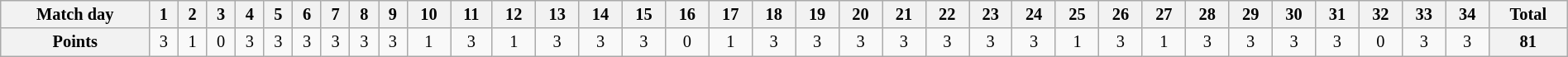<table class="wikitable" style="width:100%; font-size:85%;">
<tr valign=top>
<th align=center>Match day</th>
<th align=center>1</th>
<th align=center>2</th>
<th align=center>3</th>
<th align=center>4</th>
<th align=center>5</th>
<th align=center>6</th>
<th align=center>7</th>
<th align=center>8</th>
<th align=center>9</th>
<th align=center>10</th>
<th align=center>11</th>
<th align=center>12</th>
<th align=center>13</th>
<th align=center>14</th>
<th align=center>15</th>
<th align=center>16</th>
<th align=center>17</th>
<th align=center>18</th>
<th align=center>19</th>
<th align=center>20</th>
<th align=center>21</th>
<th align=center>22</th>
<th align=center>23</th>
<th align=center>24</th>
<th align=center>25</th>
<th align=center>26</th>
<th align=center>27</th>
<th align=center>28</th>
<th align=center>29</th>
<th align=center>30</th>
<th align=center>31</th>
<th align=center>32</th>
<th align=center>33</th>
<th align=center>34</th>
<th align=center>Total</th>
</tr>
<tr>
<th align=center>Points</th>
<td align=center>3</td>
<td align=center>1</td>
<td align=center>0</td>
<td align=center>3</td>
<td align=center>3</td>
<td align=center>3</td>
<td align=center>3</td>
<td align=center>3</td>
<td align=center>3</td>
<td align=center>1</td>
<td align=center>3</td>
<td align=center>1</td>
<td align=center>3</td>
<td align=center>3</td>
<td align=center>3</td>
<td align=center>0</td>
<td align=center>1</td>
<td align=center>3</td>
<td align=center>3</td>
<td align=center>3</td>
<td align=center>3</td>
<td align=center>3</td>
<td align=center>3</td>
<td align=center>3</td>
<td align=center>1</td>
<td align=center>3</td>
<td align=center>1</td>
<td align=center>3</td>
<td align=center>3</td>
<td align=center>3</td>
<td align=center>3</td>
<td align=center>0</td>
<td align=center>3</td>
<td align=center>3</td>
<th align="center">81</th>
</tr>
</table>
